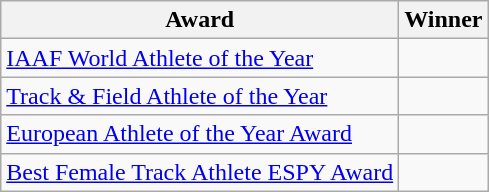<table class="wikitable" style="text-align: left;">
<tr>
<th>Award</th>
<th>Winner</th>
</tr>
<tr>
<td><a href='#'>IAAF World Athlete of the Year</a></td>
<td></td>
</tr>
<tr>
<td><a href='#'>Track & Field Athlete of the Year</a></td>
<td></td>
</tr>
<tr>
<td><a href='#'>European Athlete of the Year Award</a></td>
<td></td>
</tr>
<tr>
<td><a href='#'>Best Female Track Athlete ESPY Award</a></td>
<td></td>
</tr>
</table>
